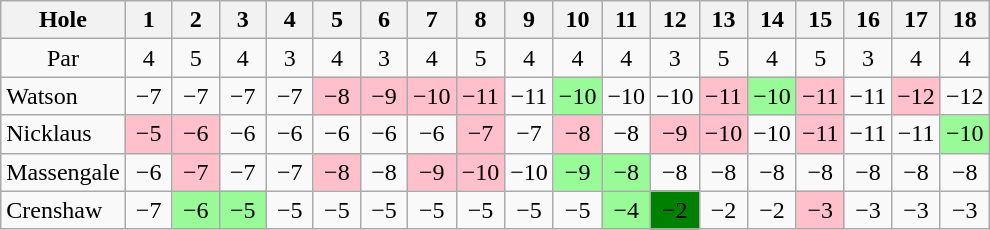<table class="wikitable" style="text-align:center">
<tr>
<th>Hole</th>
<th>  1  </th>
<th>  2  </th>
<th>  3  </th>
<th>  4  </th>
<th>  5  </th>
<th>  6  </th>
<th>  7  </th>
<th>  8  </th>
<th>  9  </th>
<th>10</th>
<th>11</th>
<th>12</th>
<th>13</th>
<th>14</th>
<th>15</th>
<th>16</th>
<th>17</th>
<th>18</th>
</tr>
<tr>
<td>Par</td>
<td>4</td>
<td>5</td>
<td>4</td>
<td>3</td>
<td>4</td>
<td>3</td>
<td>4</td>
<td>5</td>
<td>4</td>
<td>4</td>
<td>4</td>
<td>3</td>
<td>5</td>
<td>4</td>
<td>5</td>
<td>3</td>
<td>4</td>
<td>4</td>
</tr>
<tr>
<td align=left> Watson</td>
<td>−7</td>
<td>−7</td>
<td>−7</td>
<td>−7</td>
<td style="background: Pink;">−8</td>
<td style="background: Pink;">−9</td>
<td style="background: Pink;">−10</td>
<td style="background: Pink;">−11</td>
<td>−11</td>
<td style="background: PaleGreen;">−10</td>
<td>−10</td>
<td>−10</td>
<td style="background: Pink;">−11</td>
<td style="background: PaleGreen;">−10</td>
<td style="background: Pink;">−11</td>
<td>−11</td>
<td style="background: Pink;">−12</td>
<td>−12</td>
</tr>
<tr>
<td align=left> Nicklaus</td>
<td style="background: Pink;">−5</td>
<td style="background: Pink;">−6</td>
<td>−6</td>
<td>−6</td>
<td>−6</td>
<td>−6</td>
<td>−6</td>
<td style="background: Pink;">−7</td>
<td>−7</td>
<td style="background: Pink;">−8</td>
<td>−8</td>
<td style="background: Pink;">−9</td>
<td style="background: Pink;">−10</td>
<td>−10</td>
<td style="background: Pink;">−11</td>
<td>−11</td>
<td>−11</td>
<td style="background: PaleGreen;">−10</td>
</tr>
<tr>
<td align=left> Massengale</td>
<td>−6</td>
<td style="background: Pink;">−7</td>
<td>−7</td>
<td>−7</td>
<td style="background: Pink;">−8</td>
<td>−8</td>
<td style="background: Pink;">−9</td>
<td style="background: Pink;">−10</td>
<td>−10</td>
<td style="background: PaleGreen;">−9</td>
<td style="background: PaleGreen;">−8</td>
<td>−8</td>
<td>−8</td>
<td>−8</td>
<td>−8</td>
<td>−8</td>
<td>−8</td>
<td>−8</td>
</tr>
<tr>
<td align=left> Crenshaw</td>
<td>−7</td>
<td style="background: PaleGreen;">−6</td>
<td style="background: PaleGreen;">−5</td>
<td>−5</td>
<td>−5</td>
<td>−5</td>
<td>−5</td>
<td>−5</td>
<td>−5</td>
<td>−5</td>
<td style="background: PaleGreen;">−4</td>
<td style="background: Green;">−2</td>
<td>−2</td>
<td>−2</td>
<td style="background: Pink;">−3</td>
<td>−3</td>
<td>−3</td>
<td>−3</td>
</tr>
</table>
